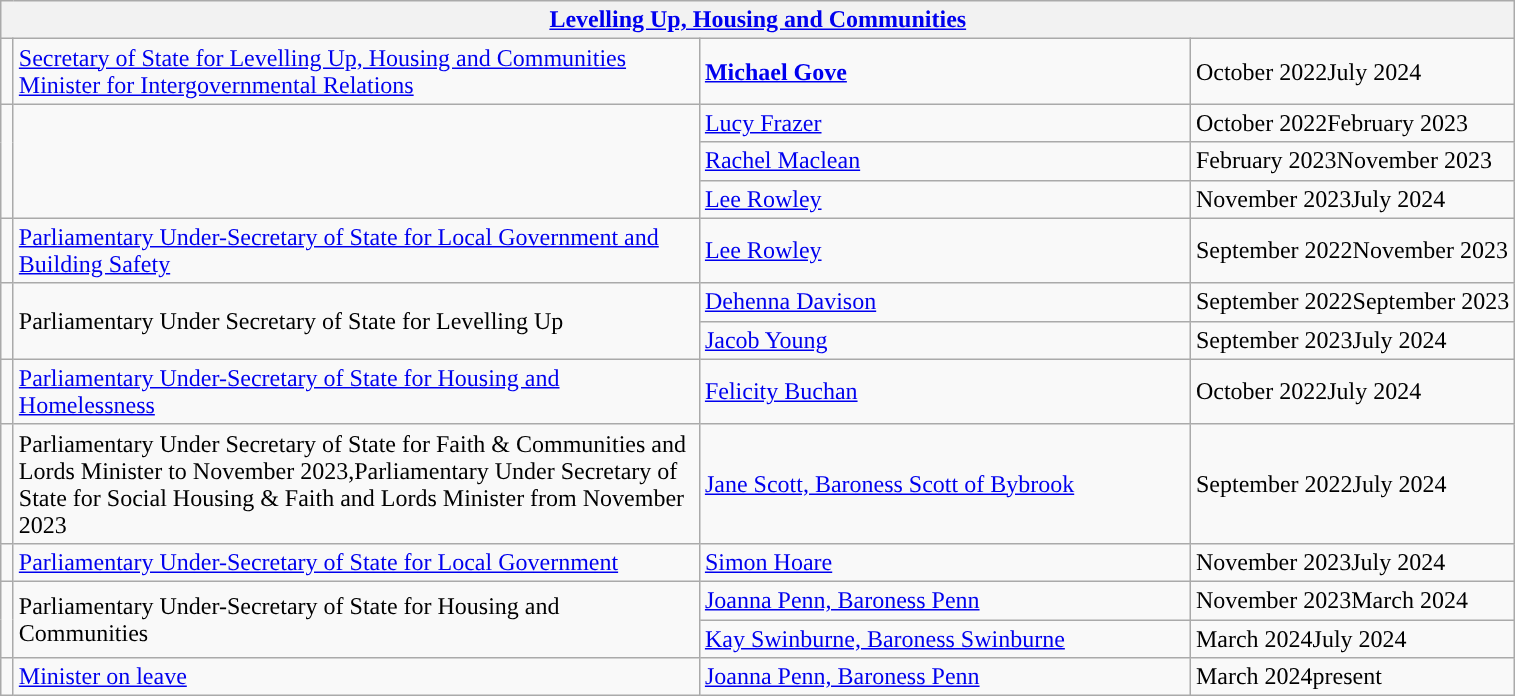<table class="wikitable">
<tr>
<th colspan="4"><a href='#'>Levelling Up, Housing and Communities</a></th>
</tr>
<tr>
<td style="width: 1px; background: "></td>
<td style="width: 450px;"><a href='#'>Secretary of State for Levelling Up, Housing and Communities</a><br><a href='#'>Minister for Intergovernmental Relations</a></td>
<td style="width: 320px;"><strong><a href='#'>Michael Gove</a></strong></td>
<td>October 2022July 2024</td>
</tr>
<tr>
<td rowspan="3" style="width: 1px; background: "></td>
<td rowspan="3"></td>
<td><a href='#'>Lucy Frazer</a></td>
<td>October 2022February 2023</td>
</tr>
<tr>
<td><a href='#'>Rachel Maclean</a></td>
<td>February 2023November 2023</td>
</tr>
<tr>
<td><a href='#'>Lee Rowley</a></td>
<td>November 2023July 2024</td>
</tr>
<tr>
<td rowspan="1" style="width: 1px; background: "></td>
<td><a href='#'>Parliamentary Under-Secretary of State for Local Government and Building Safety</a></td>
<td><a href='#'>Lee Rowley</a></td>
<td>September 2022November 2023</td>
</tr>
<tr>
<td rowspan="2" style="width: 1px; background: "></td>
<td rowspan="2">Parliamentary Under Secretary of State for Levelling Up</td>
<td><a href='#'>Dehenna Davison</a></td>
<td>September 2022September 2023</td>
</tr>
<tr>
<td><a href='#'>Jacob Young</a></td>
<td>September 2023July 2024</td>
</tr>
<tr>
<td rowspan="1" style="width: 1px; background: "></td>
<td><a href='#'>Parliamentary Under-Secretary of State for Housing and Homelessness</a></td>
<td><a href='#'>Felicity Buchan</a></td>
<td>October 2022July 2024</td>
</tr>
<tr>
<td style="width: 1px; background: "></td>
<td rowspan="1">Parliamentary Under Secretary of State for Faith & Communities and Lords Minister to November 2023,Parliamentary Under Secretary of State for Social Housing & Faith and Lords Minister from November 2023</td>
<td><a href='#'>Jane Scott, Baroness Scott of Bybrook</a></td>
<td>September 2022July 2024</td>
</tr>
<tr>
<td rowspan="1" style="width: 1px; background: "></td>
<td><a href='#'>Parliamentary Under-Secretary of State for Local Government</a></td>
<td><a href='#'>Simon Hoare</a></td>
<td>November 2023July 2024</td>
</tr>
<tr>
<td rowspan="2" style="width: 1px; background: "></td>
<td rowspan="2">Parliamentary Under-Secretary of State for Housing and Communities</td>
<td><a href='#'>Joanna Penn, Baroness Penn</a></td>
<td>November 2023March 2024</td>
</tr>
<tr>
<td><a href='#'>Kay Swinburne, Baroness Swinburne</a> </td>
<td>March 2024July 2024</td>
</tr>
<tr>
<td rowspan="1" style="width: 1px; background: "></td>
<td><a href='#'>Minister on leave</a></td>
<td><a href='#'>Joanna Penn, Baroness Penn</a></td>
<td>March 2024present</td>
</tr>
</table>
